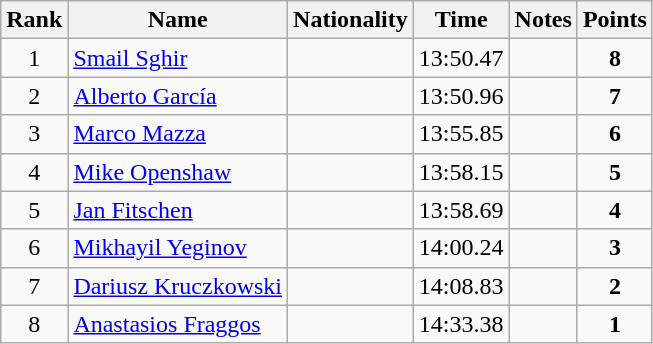<table class="wikitable sortable" style="text-align:center">
<tr>
<th>Rank</th>
<th>Name</th>
<th>Nationality</th>
<th>Time</th>
<th>Notes</th>
<th>Points</th>
</tr>
<tr>
<td>1</td>
<td align=left><a href='#'>Smail Sghir</a></td>
<td align=left></td>
<td>13:50.47</td>
<td></td>
<td><strong>8</strong></td>
</tr>
<tr>
<td>2</td>
<td align=left><a href='#'>Alberto García</a></td>
<td align=left></td>
<td>13:50.96</td>
<td></td>
<td><strong>7</strong></td>
</tr>
<tr>
<td>3</td>
<td align=left><a href='#'>Marco Mazza</a></td>
<td align=left></td>
<td>13:55.85</td>
<td></td>
<td><strong>6</strong></td>
</tr>
<tr>
<td>4</td>
<td align=left><a href='#'>Mike Openshaw</a></td>
<td align=left></td>
<td>13:58.15</td>
<td></td>
<td><strong>5</strong></td>
</tr>
<tr>
<td>5</td>
<td align=left><a href='#'>Jan Fitschen</a></td>
<td align=left></td>
<td>13:58.69</td>
<td></td>
<td><strong>4</strong></td>
</tr>
<tr>
<td>6</td>
<td align=left><a href='#'>Mikhayil Yeginov</a></td>
<td align=left></td>
<td>14:00.24</td>
<td></td>
<td><strong>3</strong></td>
</tr>
<tr>
<td>7</td>
<td align=left><a href='#'>Dariusz Kruczkowski</a></td>
<td align=left></td>
<td>14:08.83</td>
<td></td>
<td><strong>2</strong></td>
</tr>
<tr>
<td>8</td>
<td align=left><a href='#'>Anastasios Fraggos</a></td>
<td align=left></td>
<td>14:33.38</td>
<td></td>
<td><strong>1</strong></td>
</tr>
</table>
